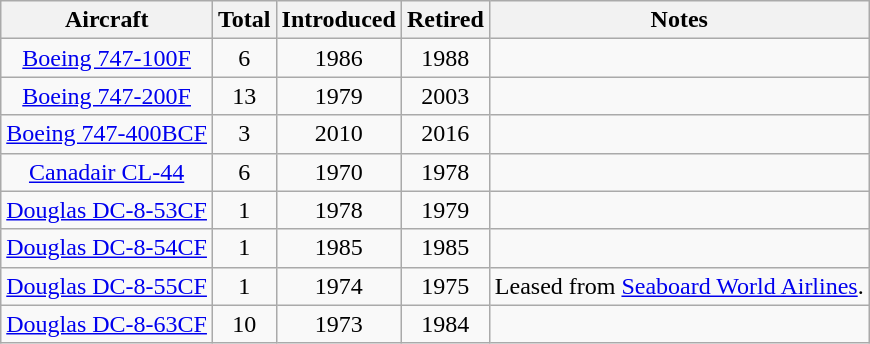<table class="wikitable" style="margin:1em auto; text-align:center">
<tr>
<th>Aircraft</th>
<th>Total</th>
<th>Introduced</th>
<th>Retired</th>
<th>Notes</th>
</tr>
<tr>
<td><a href='#'>Boeing 747-100F</a></td>
<td>6</td>
<td>1986</td>
<td>1988</td>
<td></td>
</tr>
<tr>
<td><a href='#'>Boeing 747-200F</a></td>
<td>13</td>
<td>1979</td>
<td>2003</td>
<td></td>
</tr>
<tr>
<td><a href='#'>Boeing 747-400BCF</a></td>
<td>3</td>
<td>2010</td>
<td>2016</td>
<td></td>
</tr>
<tr>
<td><a href='#'>Canadair CL-44</a></td>
<td>6</td>
<td>1970</td>
<td>1978</td>
<td></td>
</tr>
<tr>
<td><a href='#'>Douglas DC-8-53CF</a></td>
<td>1</td>
<td>1978</td>
<td>1979</td>
<td></td>
</tr>
<tr>
<td><a href='#'>Douglas DC-8-54CF</a></td>
<td>1</td>
<td>1985</td>
<td>1985</td>
<td></td>
</tr>
<tr>
<td><a href='#'>Douglas DC-8-55CF</a></td>
<td>1</td>
<td>1974</td>
<td>1975</td>
<td>Leased from <a href='#'>Seaboard World Airlines</a>.</td>
</tr>
<tr>
<td><a href='#'>Douglas DC-8-63CF</a></td>
<td>10</td>
<td>1973</td>
<td>1984</td>
<td></td>
</tr>
</table>
